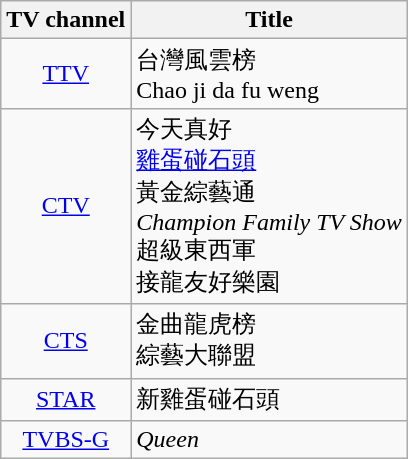<table class="wikitable sortable">
<tr>
<th align="left">TV channel</th>
<th align="left">Title</th>
</tr>
<tr>
<td align="center"><a href='#'>TTV</a></td>
<td align="left">台灣風雲榜<br> Chao ji da fu weng</td>
</tr>
<tr>
<td align="center"><a href='#'>CTV</a></td>
<td align="left">今天真好<br><a href='#'>雞蛋碰石頭</a><br>黃金綜藝通<br><em>Champion Family TV Show</em><br> 超級東西軍<br>接龍友好樂園</td>
</tr>
<tr>
<td align="center"><a href='#'>CTS</a></td>
<td align="left">金曲龍虎榜<br>綜藝大聯盟</td>
</tr>
<tr>
<td align="center"><a href='#'>STAR</a></td>
<td align="left">新雞蛋碰石頭</td>
</tr>
<tr>
<td align="center"><a href='#'>TVBS-G</a></td>
<td align="left"><em>Queen</em></td>
</tr>
</table>
